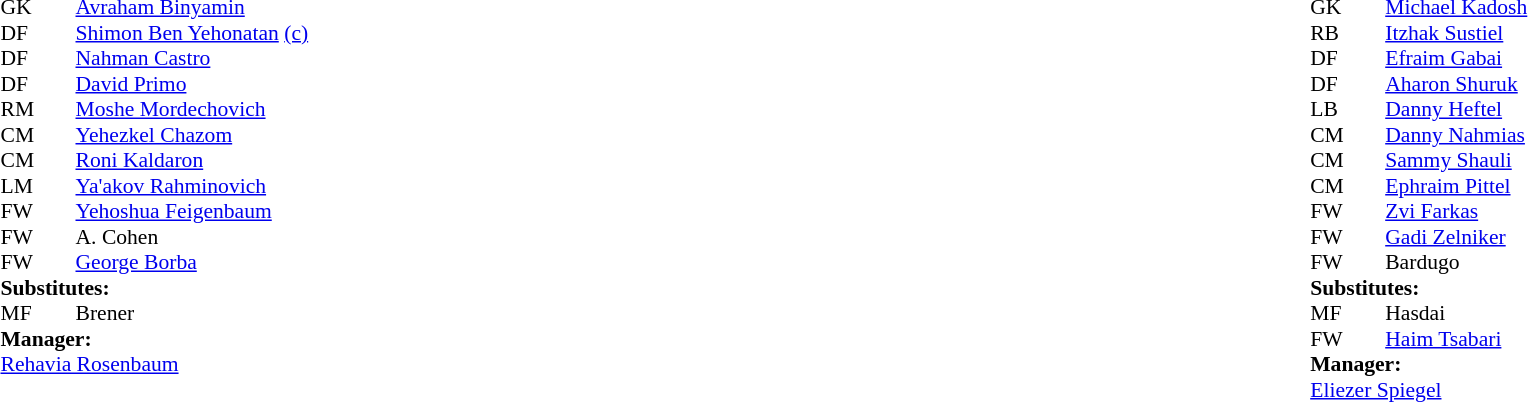<table width="100%">
<tr>
<td valign="top" width="50%"><br><table style="font-size: 90%" cellspacing="0" cellpadding="0">
<tr>
<th width="25"></th>
<th width="25"></th>
</tr>
<tr>
<td>GK</td>
<td><strong> </strong></td>
<td> <a href='#'>Avraham Binyamin</a></td>
<td></td>
</tr>
<tr>
<td>DF</td>
<td><strong> </strong></td>
<td> <a href='#'>Shimon Ben Yehonatan</a> <a href='#'>(c)</a></td>
<td></td>
</tr>
<tr>
<td>DF</td>
<td><strong> </strong></td>
<td> <a href='#'>Nahman Castro</a></td>
<td></td>
</tr>
<tr>
<td>DF</td>
<td><strong> </strong></td>
<td> <a href='#'>David Primo</a></td>
<td></td>
</tr>
<tr>
<td>RM</td>
<td><strong> </strong></td>
<td> <a href='#'>Moshe Mordechovich</a></td>
<td></td>
</tr>
<tr>
<td>CM</td>
<td><strong> </strong></td>
<td> <a href='#'>Yehezkel Chazom</a></td>
<td></td>
</tr>
<tr>
<td>CM</td>
<td><strong> </strong></td>
<td> <a href='#'>Roni Kaldaron</a></td>
<td></td>
</tr>
<tr>
<td>LM</td>
<td><strong> </strong></td>
<td> <a href='#'>Ya'akov Rahminovich</a></td>
<td></td>
</tr>
<tr>
<td>FW</td>
<td><strong> </strong></td>
<td> <a href='#'>Yehoshua Feigenbaum</a></td>
<td></td>
</tr>
<tr>
<td>FW</td>
<td><strong> </strong></td>
<td> A. Cohen</td>
<td></td>
</tr>
<tr>
<td>FW</td>
<td><strong> </strong></td>
<td> <a href='#'>George Borba</a></td>
<td></td>
</tr>
<tr>
<td colspan=4><strong>Substitutes:</strong></td>
</tr>
<tr>
<td>MF</td>
<td><strong> </strong></td>
<td> Brener</td>
<td></td>
<td></td>
</tr>
<tr>
<td colspan=4><strong>Manager:</strong></td>
</tr>
<tr>
<td colspan="4"> <a href='#'>Rehavia Rosenbaum</a></td>
</tr>
</table>
</td>
<td valign="top"></td>
<td valign="top" width="50%"><br><table style="font-size: 90%" cellspacing="0" cellpadding="0" align=center>
<tr>
<th width="25"></th>
<th width="25"></th>
</tr>
<tr>
<td>GK</td>
<td><strong> </strong></td>
<td> <a href='#'>Michael Kadosh</a></td>
<td></td>
</tr>
<tr>
<td>RB</td>
<td><strong> </strong></td>
<td> <a href='#'>Itzhak Sustiel</a></td>
<td></td>
</tr>
<tr>
<td>DF</td>
<td><strong> </strong></td>
<td> <a href='#'>Efraim Gabai</a></td>
<td></td>
</tr>
<tr>
<td>DF</td>
<td><strong> </strong></td>
<td> <a href='#'>Aharon Shuruk</a></td>
<td></td>
</tr>
<tr>
<td>LB</td>
<td><strong> </strong></td>
<td> <a href='#'>Danny Heftel</a></td>
<td></td>
</tr>
<tr>
<td>CM</td>
<td><strong> </strong></td>
<td> <a href='#'>Danny Nahmias</a></td>
<td></td>
</tr>
<tr>
<td>CM</td>
<td><strong> </strong></td>
<td> <a href='#'>Sammy Shauli</a></td>
<td></td>
</tr>
<tr>
<td>CM</td>
<td><strong> </strong></td>
<td> <a href='#'>Ephraim Pittel</a></td>
<td></td>
</tr>
<tr>
<td>FW</td>
<td><strong> </strong></td>
<td> <a href='#'>Zvi Farkas</a></td>
<td></td>
</tr>
<tr>
<td>FW</td>
<td><strong> </strong></td>
<td> <a href='#'>Gadi Zelniker</a></td>
<td></td>
</tr>
<tr>
<td>FW</td>
<td><strong> </strong></td>
<td> Bardugo</td>
<td></td>
</tr>
<tr>
<td colspan=4><strong>Substitutes:</strong></td>
</tr>
<tr>
<td>MF</td>
<td><strong> </strong></td>
<td> Hasdai</td>
<td></td>
<td></td>
</tr>
<tr>
<td>FW</td>
<td><strong> </strong></td>
<td> <a href='#'>Haim Tsabari</a></td>
<td></td>
<td></td>
</tr>
<tr>
<td colspan=4><strong>Manager:</strong></td>
</tr>
<tr>
<td colspan="4"> <a href='#'>Eliezer Spiegel</a></td>
</tr>
</table>
</td>
</tr>
</table>
